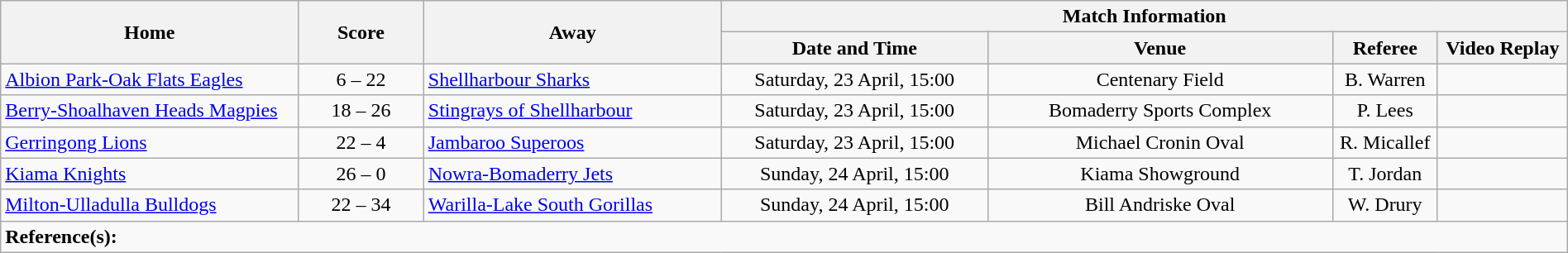<table class="wikitable" width="100% text-align:center;">
<tr>
<th rowspan="2" width="19%">Home</th>
<th rowspan="2" width="8%">Score</th>
<th rowspan="2" width="19%">Away</th>
<th colspan="4">Match Information</th>
</tr>
<tr bgcolor="#CCCCCC">
<th width="17%">Date and Time</th>
<th width="22%">Venue</th>
<th>Referee</th>
<th>Video Replay</th>
</tr>
<tr>
<td> <a href='#'>Albion Park-Oak Flats Eagles</a></td>
<td style="text-align:center;">6 – 22</td>
<td> <a href='#'>Shellharbour Sharks</a></td>
<td style="text-align:center;">Saturday, 23 April, 15:00</td>
<td style="text-align:center;">Centenary Field</td>
<td style="text-align:center;">B. Warren</td>
<td style="text-align:center;"></td>
</tr>
<tr>
<td> <a href='#'>Berry-Shoalhaven Heads Magpies</a></td>
<td style="text-align:center;">18 – 26</td>
<td> <a href='#'>Stingrays of Shellharbour</a></td>
<td style="text-align:center;">Saturday, 23 April, 15:00</td>
<td style="text-align:center;">Bomaderry Sports Complex</td>
<td style="text-align:center;">P. Lees</td>
<td style="text-align:center;"></td>
</tr>
<tr>
<td> <a href='#'>Gerringong Lions</a></td>
<td style="text-align:center;">22 – 4</td>
<td> <a href='#'>Jambaroo Superoos</a></td>
<td style="text-align:center;">Saturday, 23 April, 15:00</td>
<td style="text-align:center;">Michael Cronin Oval</td>
<td style="text-align:center;">R. Micallef</td>
<td style="text-align:center;"></td>
</tr>
<tr>
<td> <a href='#'>Kiama Knights</a></td>
<td style="text-align:center;">26 – 0</td>
<td> <a href='#'>Nowra-Bomaderry Jets</a></td>
<td style="text-align:center;">Sunday, 24 April, 15:00</td>
<td style="text-align:center;">Kiama Showground</td>
<td style="text-align:center;">T. Jordan</td>
<td style="text-align:center;"></td>
</tr>
<tr>
<td> <a href='#'>Milton-Ulladulla Bulldogs</a></td>
<td style="text-align:center;">22 – 34</td>
<td> <a href='#'>Warilla-Lake South Gorillas</a></td>
<td style="text-align:center;">Sunday, 24 April, 15:00</td>
<td style="text-align:center;">Bill Andriske Oval</td>
<td style="text-align:center;">W. Drury</td>
<td style="text-align:center;"></td>
</tr>
<tr>
<td colspan="7"><strong>Reference(s):</strong></td>
</tr>
</table>
